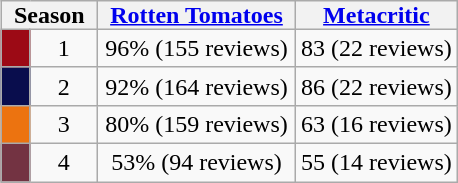<table class="wikitable plainrowheaders" style="float: right;text-align:center;">
<tr>
<th scope="col" style="padding:0 8px;" colspan="2">Season</th>
<th scope="col" style="padding:0 8px;"><a href='#'>Rotten Tomatoes</a></th>
<th scope="col" style="padding:0 8px;"><a href='#'>Metacritic</a></th>
</tr>
<tr>
<th scope="row" style="width:12px; background:#9c0a15;"></th>
<td>1</td>
<td>96% (155 reviews)</td>
<td>83 (22 reviews)</td>
</tr>
<tr>
<th scope="row" style="width:12px; background:#090D4D;"></th>
<td>2</td>
<td>92% (164 reviews)</td>
<td>86 (22 reviews)</td>
</tr>
<tr>
<th scope="row" style="width:12px; background:#EC7310;"></th>
<td>3</td>
<td>80% (159 reviews)</td>
<td>63 (16 reviews)</td>
</tr>
<tr>
<th scope="row" style="width:12px; background:#733342;"></th>
<td>4</td>
<td>53% (94 reviews)</td>
<td>55 (14 reviews)</td>
</tr>
</table>
